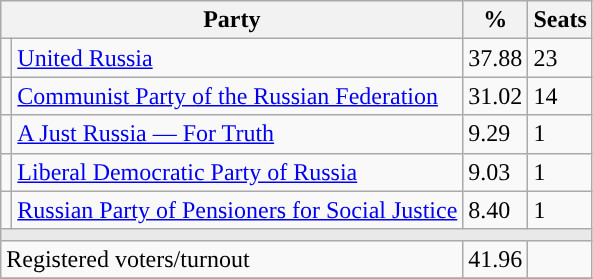<table class="wikitable">
<tr>
<th colspan=2>Party</th>
<th>%</th>
<th>Seats</th>
</tr>
<tr>
<td style="background:"></td>
<td><a href='#'>United Russia</a></td>
<td>37.88</td>
<td>23</td>
</tr>
<tr>
<td style="background:"></td>
<td><a href='#'>Communist Party of the Russian Federation</a></td>
<td>31.02</td>
<td>14</td>
</tr>
<tr>
<td style="background:"></td>
<td><a href='#'>A Just Russia — For Truth</a></td>
<td>9.29</td>
<td>1</td>
</tr>
<tr>
<td style="background:"></td>
<td><a href='#'>Liberal Democratic Party of Russia</a></td>
<td>9.03</td>
<td>1</td>
</tr>
<tr>
<td style="background:"></td>
<td><a href='#'>Russian Party of Pensioners for Social Justice</a></td>
<td>8.40</td>
<td>1</td>
</tr>
<tr>
<td colspan=4 style="background:#E9E9E9;"></td>
</tr>
<tr>
<td align=left colspan=2>Registered voters/turnout</td>
<td>41.96</td>
<td></td>
</tr>
<tr>
</tr>
</table>
